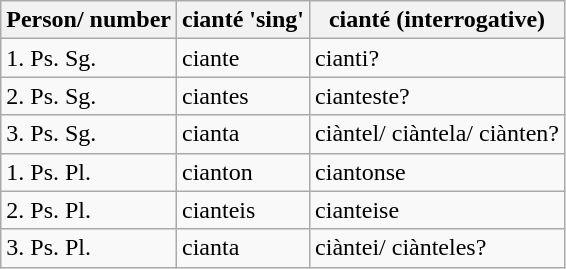<table class="wikitable">
<tr>
<th>Person/ number</th>
<th>cianté 'sing'</th>
<th>cianté (interrogative)</th>
</tr>
<tr>
<td>1. Ps. Sg.</td>
<td>ciante</td>
<td>cianti?</td>
</tr>
<tr>
<td>2. Ps. Sg.</td>
<td>ciantes</td>
<td>cianteste?</td>
</tr>
<tr>
<td>3. Ps. Sg.</td>
<td>cianta</td>
<td>ciàntel/ ciàntela/ ciànten?</td>
</tr>
<tr>
<td>1. Ps. Pl.</td>
<td>cianton</td>
<td>ciantonse</td>
</tr>
<tr>
<td>2. Ps. Pl.</td>
<td>cianteis</td>
<td>cianteise</td>
</tr>
<tr>
<td>3. Ps. Pl.</td>
<td>cianta</td>
<td>ciàntei/ ciànteles?</td>
</tr>
</table>
